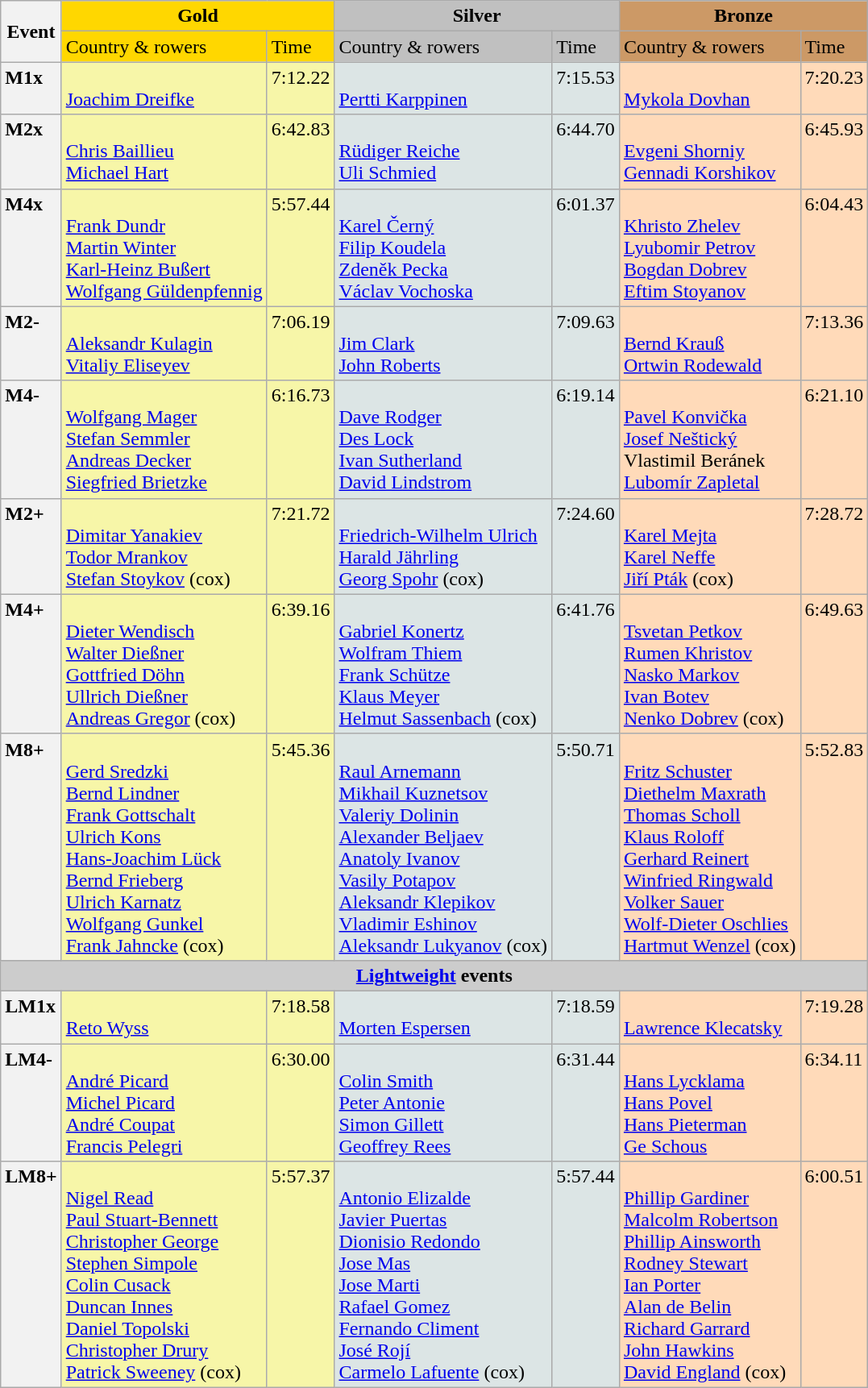<table class="wikitable">
<tr>
<th rowspan="2">Event</th>
<th colspan="2" style="background-color:gold">Gold</th>
<th colspan="2" style="background-color:silver">Silver</th>
<th colspan="2" style="background-color:#CC9966">Bronze</th>
</tr>
<tr>
<td style="background-color:gold">Country & rowers</td>
<td style="background-color:gold">Time</td>
<td style="background-color:silver">Country & rowers</td>
<td style="background-color:silver">Time</td>
<td style="background-color:#CC9966">Country & rowers</td>
<td style="background-color:#CC9966">Time</td>
</tr>
<tr style="vertical-align:top;">
<th style="text-align:left;">M1x</th>
<td style="background-color:#F7F6A8;"><strong></strong> <br> <a href='#'>Joachim Dreifke</a></td>
<td style="background-color:#F7F6A8;">7:12.22</td>
<td style="background-color:#DCE5E5;"><strong></strong> <br> <a href='#'>Pertti Karppinen</a></td>
<td style="background-color:#DCE5E5;">7:15.53</td>
<td style="background-color:#FFDAB9;"><strong></strong> <br> <a href='#'>Mykola Dovhan</a></td>
<td style="background-color:#FFDAB9;">7:20.23</td>
</tr>
<tr style="vertical-align:top;">
<th style="text-align:left;">M2x</th>
<td style="background-color:#F7F6A8;"><strong></strong> <br> <a href='#'>Chris Baillieu</a> <br> <a href='#'>Michael Hart</a></td>
<td style="background-color:#F7F6A8;">6:42.83</td>
<td style="background-color:#DCE5E5;"><strong></strong> <br> <a href='#'>Rüdiger Reiche</a> <br> <a href='#'>Uli Schmied</a></td>
<td style="background-color:#DCE5E5;">6:44.70</td>
<td style="background-color:#FFDAB9;"><strong></strong> <br> <a href='#'>Evgeni Shorniy</a> <br> <a href='#'>Gennadi Korshikov</a></td>
<td style="background-color:#FFDAB9;">6:45.93</td>
</tr>
<tr style="vertical-align:top;">
<th style="text-align:left;">M4x</th>
<td style="background-color:#F7F6A8;"><strong></strong> <br> <a href='#'>Frank Dundr</a> <br> <a href='#'>Martin Winter</a> <br> <a href='#'>Karl-Heinz Bußert</a> <br> <a href='#'>Wolfgang Güldenpfennig</a></td>
<td style="background-color:#F7F6A8;">5:57.44</td>
<td style="background-color:#DCE5E5;"><strong></strong> <br> <a href='#'>Karel Černý</a> <br> <a href='#'>Filip Koudela</a> <br> <a href='#'>Zdeněk Pecka</a> <br> <a href='#'>Václav Vochoska</a></td>
<td style="background-color:#DCE5E5;">6:01.37</td>
<td style="background-color:#FFDAB9;"><strong></strong> <br> <a href='#'>Khristo Zhelev</a> <br> <a href='#'>Lyubomir Petrov</a> <br> <a href='#'>Bogdan Dobrev</a> <br> <a href='#'>Eftim Stoyanov</a></td>
<td style="background-color:#FFDAB9;">6:04.43</td>
</tr>
<tr style="vertical-align:top;">
<th style="text-align:left;">M2- </th>
<td style="background-color:#F7F6A8;"><strong></strong> <br> <a href='#'>Aleksandr Kulagin</a> <br> <a href='#'>Vitaliy Eliseyev</a></td>
<td style="background-color:#F7F6A8;">7:06.19</td>
<td style="background-color:#DCE5E5;"><strong></strong> <br> <a href='#'>Jim Clark</a> <br> <a href='#'>John Roberts</a></td>
<td style="background-color:#DCE5E5;">7:09.63</td>
<td style="background-color:#FFDAB9;"><strong></strong> <br> <a href='#'>Bernd Krauß</a> <br> <a href='#'>Ortwin Rodewald</a></td>
<td style="background-color:#FFDAB9;">7:13.36</td>
</tr>
<tr style="vertical-align:top;">
<th style="text-align:left;">M4- </th>
<td style="background-color:#F7F6A8;"><strong></strong> <br> <a href='#'>Wolfgang Mager</a> <br> <a href='#'>Stefan Semmler</a> <br> <a href='#'>Andreas Decker</a> <br> <a href='#'>Siegfried Brietzke</a></td>
<td style="background-color:#F7F6A8;">6:16.73</td>
<td style="background-color:#DCE5E5;"><strong></strong> <br> <a href='#'>Dave Rodger</a> <br> <a href='#'>Des Lock</a> <br> <a href='#'>Ivan Sutherland</a> <br> <a href='#'>David Lindstrom</a></td>
<td style="background-color:#DCE5E5;">6:19.14</td>
<td style="background-color:#FFDAB9;"><strong></strong> <br> <a href='#'>Pavel Konvička</a> <br> <a href='#'>Josef Neštický</a> <br> Vlastimil Beránek <br> <a href='#'>Lubomír Zapletal</a></td>
<td style="background-color:#FFDAB9;">6:21.10</td>
</tr>
<tr style="vertical-align:top;">
<th style="text-align:left;">M2+ </th>
<td style="background-color:#F7F6A8;"><strong></strong> <br> <a href='#'>Dimitar Yanakiev</a> <br> <a href='#'>Todor Mrankov</a> <br> <a href='#'>Stefan Stoykov</a> (cox)</td>
<td style="background-color:#F7F6A8;">7:21.72</td>
<td style="background-color:#DCE5E5;"><strong></strong> <br> <a href='#'>Friedrich-Wilhelm Ulrich</a> <br> <a href='#'>Harald Jährling</a> <br> <a href='#'>Georg Spohr</a> (cox)</td>
<td style="background-color:#DCE5E5;">7:24.60</td>
<td style="background-color:#FFDAB9;"><strong></strong> <br> <a href='#'>Karel Mejta</a> <br> <a href='#'>Karel Neffe</a> <br> <a href='#'>Jiří Pták</a> (cox)</td>
<td style="background-color:#FFDAB9;">7:28.72</td>
</tr>
<tr style="vertical-align:top;">
<th style="text-align:left;">M4+ </th>
<td style="background-color:#F7F6A8;"><strong></strong> <br> <a href='#'>Dieter Wendisch</a> <br> <a href='#'>Walter Dießner</a> <br> <a href='#'>Gottfried Döhn</a> <br> <a href='#'>Ullrich Dießner</a> <br> <a href='#'>Andreas Gregor</a> (cox)</td>
<td style="background-color:#F7F6A8;">6:39.16</td>
<td style="background-color:#DCE5E5;"><strong></strong> <br> <a href='#'>Gabriel Konertz</a> <br> <a href='#'>Wolfram Thiem</a> <br> <a href='#'>Frank Schütze</a> <br> <a href='#'>Klaus Meyer</a> <br> <a href='#'>Helmut Sassenbach</a> (cox)</td>
<td style="background-color:#DCE5E5;">6:41.76</td>
<td style="background-color:#FFDAB9;"><strong></strong> <br> <a href='#'>Tsvetan Petkov</a> <br> <a href='#'>Rumen Khristov</a> <br> <a href='#'>Nasko Markov</a> <br> <a href='#'>Ivan Botev</a> <br> <a href='#'>Nenko Dobrev</a> (cox)</td>
<td style="background-color:#FFDAB9;">6:49.63</td>
</tr>
<tr style="vertical-align:top;">
<th style="text-align:left;">M8+ </th>
<td style="background-color:#F7F6A8;"><strong></strong> <br> <a href='#'>Gerd Sredzki</a> <br> <a href='#'>Bernd Lindner</a> <br> <a href='#'>Frank Gottschalt</a> <br> <a href='#'>Ulrich Kons</a> <br> <a href='#'>Hans-Joachim Lück</a> <br> <a href='#'>Bernd Frieberg</a> <br> <a href='#'>Ulrich Karnatz</a> <br> <a href='#'>Wolfgang Gunkel</a> <br> <a href='#'>Frank Jahncke</a> (cox)</td>
<td style="background-color:#F7F6A8;">5:45.36</td>
<td style="background-color:#DCE5E5;"><strong></strong> <br> <a href='#'>Raul Arnemann</a> <br> <a href='#'>Mikhail Kuznetsov</a> <br> <a href='#'>Valeriy Dolinin</a> <br> <a href='#'>Alexander Beljaev</a> <br> <a href='#'>Anatoly Ivanov</a> <br> <a href='#'>Vasily Potapov</a> <br> <a href='#'>Aleksandr Klepikov</a> <br> <a href='#'>Vladimir Eshinov</a> <br> <a href='#'>Aleksandr Lukyanov</a> (cox)</td>
<td style="background-color:#DCE5E5;">5:50.71</td>
<td style="background-color:#FFDAB9;"><strong></strong> <br> <a href='#'>Fritz Schuster</a> <br> <a href='#'>Diethelm Maxrath</a> <br> <a href='#'>Thomas Scholl</a> <br> <a href='#'>Klaus Roloff</a> <br> <a href='#'>Gerhard Reinert</a> <br> <a href='#'>Winfried Ringwald</a> <br> <a href='#'>Volker Sauer</a> <br> <a href='#'>Wolf-Dieter Oschlies</a> <br> <a href='#'>Hartmut Wenzel</a> (cox)</td>
<td style="background-color:#FFDAB9;">5:52.83</td>
</tr>
<tr>
<th colspan="7" style="background-color:#CCC;"><a href='#'>Lightweight</a> events</th>
</tr>
<tr style="vertical-align:top;">
<th style="text-align:left;">LM1x</th>
<td style="background-color:#F7F6A8;"><strong></strong> <br> <a href='#'>Reto Wyss</a></td>
<td style="background-color:#F7F6A8;">7:18.58</td>
<td style="background-color:#DCE5E5;"><strong></strong> <br> <a href='#'>Morten Espersen</a></td>
<td style="background-color:#DCE5E5;">7:18.59</td>
<td style="background-color:#FFDAB9;"><strong></strong> <br> <a href='#'>Lawrence Klecatsky</a></td>
<td style="background-color:#FFDAB9;">7:19.28</td>
</tr>
<tr style="vertical-align:top;">
<th style="text-align:left;">LM4- </th>
<td style="background-color:#F7F6A8;"><strong></strong> <br> <a href='#'>André Picard</a> <br> <a href='#'>Michel Picard</a> <br> <a href='#'>André Coupat</a> <br> <a href='#'>Francis Pelegri</a></td>
<td style="background-color:#F7F6A8;">6:30.00</td>
<td style="background-color:#DCE5E5;"><strong></strong> <br> <a href='#'>Colin Smith</a> <br> <a href='#'>Peter Antonie</a> <br> <a href='#'>Simon Gillett</a> <br> <a href='#'>Geoffrey Rees</a></td>
<td style="background-color:#DCE5E5;">6:31.44</td>
<td style="background-color:#FFDAB9;"><strong></strong> <br> <a href='#'>Hans Lycklama</a> <br> <a href='#'>Hans Povel</a> <br> <a href='#'>Hans Pieterman</a> <br> <a href='#'>Ge Schous</a></td>
<td style="background-color:#FFDAB9;">6:34.11</td>
</tr>
<tr style="vertical-align:top;">
<th style="text-align:left;">LM8+ </th>
<td style="background-color:#F7F6A8;"><strong></strong> <br> <a href='#'>Nigel Read</a> <br> <a href='#'>Paul Stuart-Bennett</a> <br> <a href='#'>Christopher George</a> <br> <a href='#'>Stephen Simpole</a> <br> <a href='#'>Colin Cusack</a> <br> <a href='#'>Duncan Innes</a> <br> <a href='#'>Daniel Topolski</a> <br> <a href='#'>Christopher Drury</a> <br> <a href='#'>Patrick Sweeney</a> (cox)</td>
<td style="background-color:#F7F6A8;">5:57.37</td>
<td style="background-color:#DCE5E5;"><strong></strong> <br> <a href='#'>Antonio Elizalde</a> <br> <a href='#'>Javier Puertas</a> <br> <a href='#'>Dionisio Redondo</a> <br> <a href='#'>Jose Mas</a> <br> <a href='#'>Jose Marti</a> <br> <a href='#'>Rafael Gomez</a> <br> <a href='#'>Fernando Climent</a> <br> <a href='#'>José Rojí</a> <br> <a href='#'>Carmelo Lafuente</a> (cox)</td>
<td style="background-color:#DCE5E5;">5:57.44</td>
<td style="background-color:#FFDAB9;"><strong></strong> <br> <a href='#'>Phillip Gardiner</a> <br> <a href='#'>Malcolm Robertson</a> <br> <a href='#'>Phillip Ainsworth</a> <br> <a href='#'>Rodney Stewart</a> <br> <a href='#'>Ian Porter</a> <br> <a href='#'>Alan de Belin</a> <br> <a href='#'>Richard Garrard</a> <br> <a href='#'>John Hawkins</a> <br> <a href='#'>David England</a> (cox)</td>
<td style="background-color:#FFDAB9;">6:00.51</td>
</tr>
</table>
